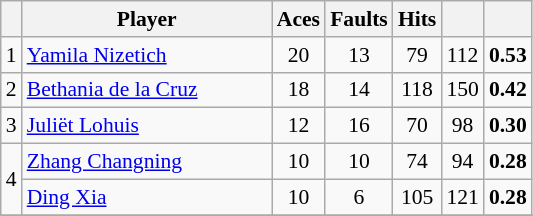<table class="wikitable sortable" style=font-size:90%>
<tr>
<th></th>
<th width=160>Player</th>
<th width=20>Aces</th>
<th width=20>Faults</th>
<th width=20>Hits</th>
<th width=20></th>
<th width=20></th>
</tr>
<tr>
<td align=center>1</td>
<td> <a href='#'>Yamila Nizetich</a></td>
<td align=center>20</td>
<td align=center>13</td>
<td align=center>79</td>
<td align=center>112</td>
<td align=center><strong>0.53</strong></td>
</tr>
<tr>
<td align=center>2</td>
<td> <a href='#'>Bethania de la Cruz</a></td>
<td align=center>18</td>
<td align=center>14</td>
<td align=center>118</td>
<td align=center>150</td>
<td align=center><strong>0.42</strong></td>
</tr>
<tr>
<td align=center>3</td>
<td> <a href='#'>Juliët Lohuis</a></td>
<td align=center>12</td>
<td align=center>16</td>
<td align=center>70</td>
<td align=center>98</td>
<td align=center><strong>0.30</strong></td>
</tr>
<tr>
<td rowspan=2 align=center>4</td>
<td> <a href='#'>Zhang Changning</a></td>
<td align=center>10</td>
<td align=center>10</td>
<td align=center>74</td>
<td align=center>94</td>
<td align=center><strong>0.28</strong></td>
</tr>
<tr>
<td> <a href='#'>Ding Xia</a></td>
<td align=center>10</td>
<td align=center>6</td>
<td align=center>105</td>
<td align=center>121</td>
<td align=center><strong>0.28</strong></td>
</tr>
<tr>
</tr>
</table>
